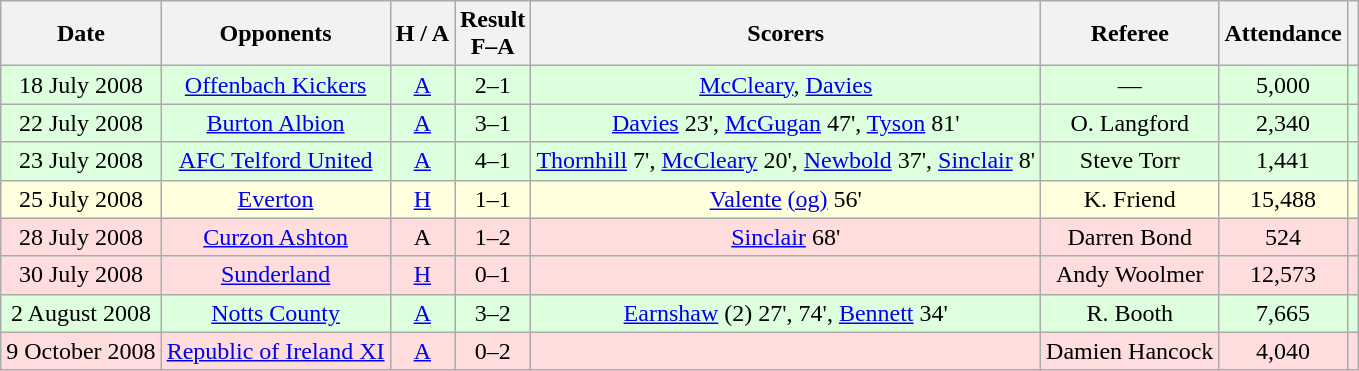<table class="wikitable" style="text-align:center">
<tr style="background:#f0f6ff;">
<th>Date</th>
<th>Opponents</th>
<th>H / A</th>
<th>Result<br>F–A</th>
<th>Scorers</th>
<th>Referee</th>
<th>Attendance</th>
<th></th>
</tr>
<tr bgcolor="#ddffdd">
<td>18 July 2008</td>
<td> <a href='#'>Offenbach Kickers</a></td>
<td><a href='#'>A</a></td>
<td>2–1</td>
<td><a href='#'>McCleary</a>, <a href='#'>Davies</a></td>
<td>—</td>
<td>5,000</td>
<td></td>
</tr>
<tr bgcolor="#ddffdd">
<td>22 July 2008</td>
<td><a href='#'>Burton Albion</a></td>
<td><a href='#'>A</a></td>
<td>3–1</td>
<td><a href='#'>Davies</a> 23', <a href='#'>McGugan</a> 47', <a href='#'>Tyson</a> 81'</td>
<td>O. Langford</td>
<td>2,340</td>
<td></td>
</tr>
<tr bgcolor="#ddffdd">
<td>23 July 2008</td>
<td><a href='#'>AFC Telford United</a></td>
<td><a href='#'>A</a></td>
<td>4–1</td>
<td><a href='#'>Thornhill</a> 7', <a href='#'>McCleary</a> 20', <a href='#'>Newbold</a> 37', <a href='#'>Sinclair</a> 8'</td>
<td>Steve Torr</td>
<td>1,441</td>
<td></td>
</tr>
<tr bgcolor="#ffffdd">
<td>25 July 2008</td>
<td><a href='#'>Everton</a></td>
<td><a href='#'>H</a></td>
<td>1–1</td>
<td><a href='#'>Valente</a> <a href='#'>(og)</a> 56'</td>
<td>K. Friend</td>
<td>15,488</td>
<td></td>
</tr>
<tr bgcolor="#ffdddd">
<td>28 July 2008</td>
<td><a href='#'>Curzon Ashton</a></td>
<td>A</td>
<td>1–2</td>
<td><a href='#'>Sinclair</a> 68'</td>
<td>Darren Bond</td>
<td>524</td>
<td></td>
</tr>
<tr bgcolor="#ffdddd">
<td>30 July 2008</td>
<td><a href='#'>Sunderland</a></td>
<td><a href='#'>H</a></td>
<td>0–1</td>
<td></td>
<td>Andy Woolmer</td>
<td>12,573</td>
<td></td>
</tr>
<tr bgcolor="#ddffdd">
<td>2 August 2008</td>
<td><a href='#'>Notts County</a></td>
<td><a href='#'>A</a></td>
<td>3–2</td>
<td><a href='#'>Earnshaw</a> (2) 27', 74', <a href='#'>Bennett</a> 34'</td>
<td>R. Booth</td>
<td>7,665</td>
<td></td>
</tr>
<tr bgcolor="ffdddd">
<td>9 October 2008</td>
<td> <a href='#'>Republic of Ireland XI</a></td>
<td><a href='#'>A</a></td>
<td>0–2</td>
<td></td>
<td>Damien Hancock</td>
<td>4,040</td>
<td></td>
</tr>
</table>
